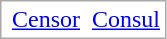<table style="border-spacing: 2px; border: 1px solid darkgray;">
<tr>
<td></td>
<td><a href='#'>Censor</a></td>
<td></td>
<td><a href='#'>Consul</a></td>
</tr>
</table>
